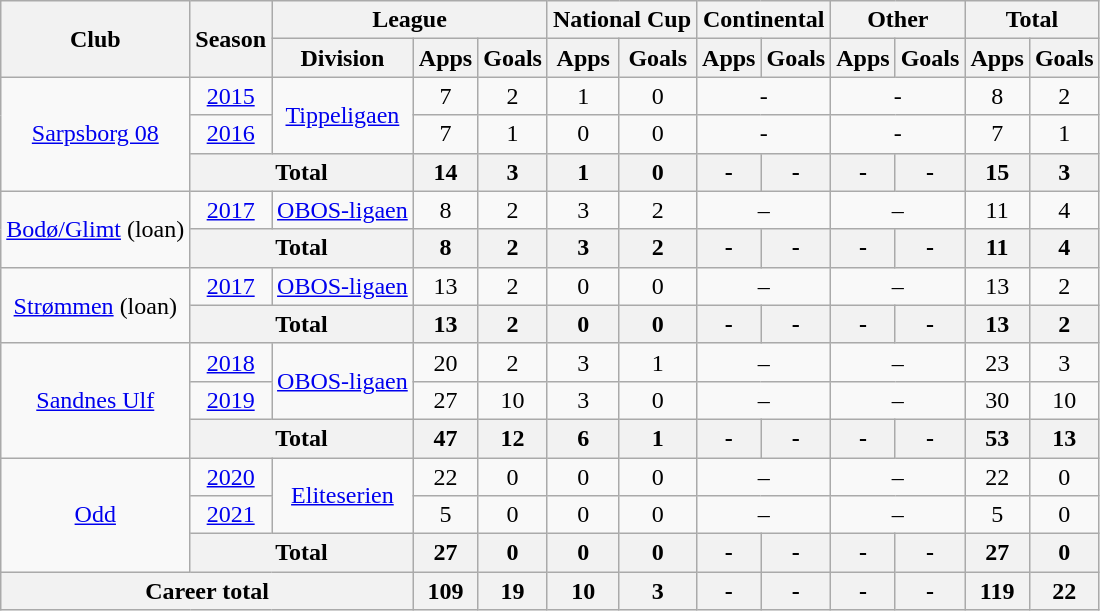<table class="wikitable" style="text-align: center;">
<tr>
<th rowspan="2">Club</th>
<th rowspan="2">Season</th>
<th colspan="3">League</th>
<th colspan="2">National Cup</th>
<th colspan="2">Continental</th>
<th colspan="2">Other</th>
<th colspan="2">Total</th>
</tr>
<tr>
<th>Division</th>
<th>Apps</th>
<th>Goals</th>
<th>Apps</th>
<th>Goals</th>
<th>Apps</th>
<th>Goals</th>
<th>Apps</th>
<th>Goals</th>
<th>Apps</th>
<th>Goals</th>
</tr>
<tr>
<td rowspan="3" valign="center"><a href='#'>Sarpsborg 08</a></td>
<td><a href='#'>2015</a></td>
<td rowspan="2" valign="center"><a href='#'>Tippeligaen</a></td>
<td>7</td>
<td>2</td>
<td>1</td>
<td>0</td>
<td colspan="2">-</td>
<td colspan="2">-</td>
<td>8</td>
<td>2</td>
</tr>
<tr>
<td><a href='#'>2016</a></td>
<td>7</td>
<td>1</td>
<td>0</td>
<td>0</td>
<td colspan="2">-</td>
<td colspan="2">-</td>
<td>7</td>
<td>1</td>
</tr>
<tr>
<th colspan="2">Total</th>
<th>14</th>
<th>3</th>
<th>1</th>
<th>0</th>
<th>-</th>
<th>-</th>
<th>-</th>
<th>-</th>
<th>15</th>
<th>3</th>
</tr>
<tr>
<td rowspan="2" valign="center"><a href='#'>Bodø/Glimt</a> (loan)</td>
<td><a href='#'>2017</a></td>
<td><a href='#'>OBOS-ligaen</a></td>
<td>8</td>
<td>2</td>
<td>3</td>
<td>2</td>
<td colspan="2">–</td>
<td colspan="2">–</td>
<td>11</td>
<td>4</td>
</tr>
<tr>
<th colspan="2">Total</th>
<th>8</th>
<th>2</th>
<th>3</th>
<th>2</th>
<th>-</th>
<th>-</th>
<th>-</th>
<th>-</th>
<th>11</th>
<th>4</th>
</tr>
<tr>
<td rowspan="2" valign="center"><a href='#'>Strømmen</a> (loan)</td>
<td><a href='#'>2017</a></td>
<td><a href='#'>OBOS-ligaen</a></td>
<td>13</td>
<td>2</td>
<td>0</td>
<td>0</td>
<td colspan="2">–</td>
<td colspan="2">–</td>
<td>13</td>
<td>2</td>
</tr>
<tr>
<th colspan="2">Total</th>
<th>13</th>
<th>2</th>
<th>0</th>
<th>0</th>
<th>-</th>
<th>-</th>
<th>-</th>
<th>-</th>
<th>13</th>
<th>2</th>
</tr>
<tr>
<td rowspan="3" valign="center"><a href='#'>Sandnes Ulf</a></td>
<td><a href='#'>2018</a></td>
<td rowspan="2" valign="center"><a href='#'>OBOS-ligaen</a></td>
<td>20</td>
<td>2</td>
<td>3</td>
<td>1</td>
<td colspan="2">–</td>
<td colspan="2">–</td>
<td>23</td>
<td>3</td>
</tr>
<tr>
<td><a href='#'>2019</a></td>
<td>27</td>
<td>10</td>
<td>3</td>
<td>0</td>
<td colspan="2">–</td>
<td colspan="2">–</td>
<td>30</td>
<td>10</td>
</tr>
<tr>
<th colspan="2">Total</th>
<th>47</th>
<th>12</th>
<th>6</th>
<th>1</th>
<th>-</th>
<th>-</th>
<th>-</th>
<th>-</th>
<th>53</th>
<th>13</th>
</tr>
<tr>
<td rowspan="3" valign="center"><a href='#'>Odd</a></td>
<td><a href='#'>2020</a></td>
<td rowspan="2" valign="center"><a href='#'>Eliteserien</a></td>
<td>22</td>
<td>0</td>
<td>0</td>
<td>0</td>
<td colspan="2">–</td>
<td colspan="2">–</td>
<td>22</td>
<td>0</td>
</tr>
<tr>
<td><a href='#'>2021</a></td>
<td>5</td>
<td>0</td>
<td>0</td>
<td>0</td>
<td colspan="2">–</td>
<td colspan="2">–</td>
<td>5</td>
<td>0</td>
</tr>
<tr>
<th colspan="2">Total</th>
<th>27</th>
<th>0</th>
<th>0</th>
<th>0</th>
<th>-</th>
<th>-</th>
<th>-</th>
<th>-</th>
<th>27</th>
<th>0</th>
</tr>
<tr>
<th colspan="3">Career total</th>
<th>109</th>
<th>19</th>
<th>10</th>
<th>3</th>
<th>-</th>
<th>-</th>
<th>-</th>
<th>-</th>
<th>119</th>
<th>22</th>
</tr>
</table>
